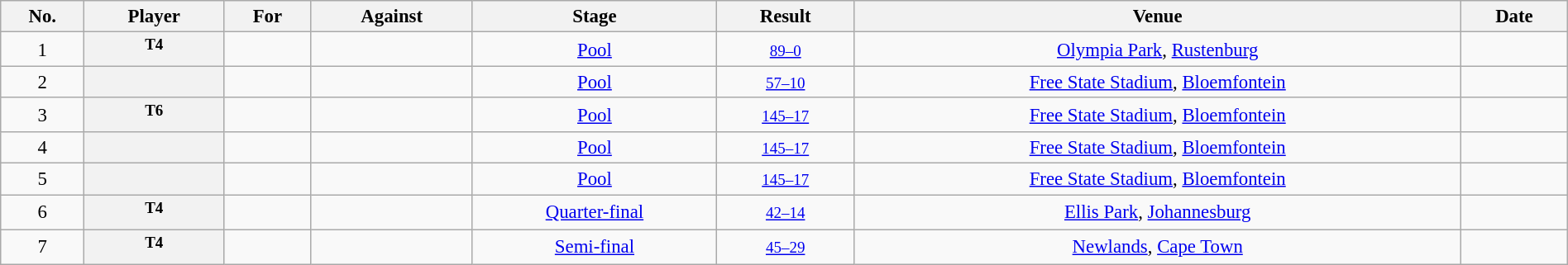<table class="wikitable sortable" style="text-align:center;width:100%;font-size:95%">
<tr>
<th scope=col>No.</th>
<th scope=col>Player</th>
<th scope=col>For</th>
<th scope=col>Against</th>
<th scope=col>Stage</th>
<th scope=col>Result</th>
<th scope=col>Venue</th>
<th scope=col>Date</th>
</tr>
<tr>
<td>1</td>
<th scope=row><sup>T4</sup></th>
<td></td>
<td></td>
<td><a href='#'>Pool</a></td>
<td align=center><small><a href='#'>89–0</a></small></td>
<td><a href='#'>Olympia Park</a>, <a href='#'>Rustenburg</a></td>
<td></td>
</tr>
<tr>
<td>2</td>
<th scope=row></th>
<td></td>
<td></td>
<td><a href='#'>Pool</a></td>
<td align=center><small><a href='#'>57–10</a></small></td>
<td><a href='#'>Free State Stadium</a>, <a href='#'>Bloemfontein</a></td>
<td></td>
</tr>
<tr>
<td>3</td>
<th scope=row><sup>T6</sup></th>
<td></td>
<td></td>
<td><a href='#'>Pool</a></td>
<td align=center><small><a href='#'>145–17</a></small></td>
<td><a href='#'>Free State Stadium</a>, <a href='#'>Bloemfontein</a></td>
<td></td>
</tr>
<tr>
<td>4</td>
<th scope=row></th>
<td></td>
<td></td>
<td><a href='#'>Pool</a></td>
<td align=center><small><a href='#'>145–17</a></small></td>
<td><a href='#'>Free State Stadium</a>, <a href='#'>Bloemfontein</a></td>
<td></td>
</tr>
<tr>
<td>5</td>
<th scope=row></th>
<td></td>
<td></td>
<td><a href='#'>Pool</a></td>
<td align=center><small><a href='#'>145–17</a></small></td>
<td><a href='#'>Free State Stadium</a>, <a href='#'>Bloemfontein</a></td>
<td></td>
</tr>
<tr>
<td>6</td>
<th scope=row><sup>T4</sup></th>
<td></td>
<td></td>
<td><a href='#'>Quarter-final</a></td>
<td align=center><small><a href='#'>42–14</a></small></td>
<td><a href='#'>Ellis Park</a>, <a href='#'>Johannesburg</a></td>
<td></td>
</tr>
<tr>
<td>7</td>
<th scope=row><sup>T4</sup></th>
<td></td>
<td></td>
<td><a href='#'>Semi-final</a></td>
<td align=center><small><a href='#'>45–29</a></small></td>
<td><a href='#'>Newlands</a>, <a href='#'>Cape Town</a></td>
<td></td>
</tr>
</table>
